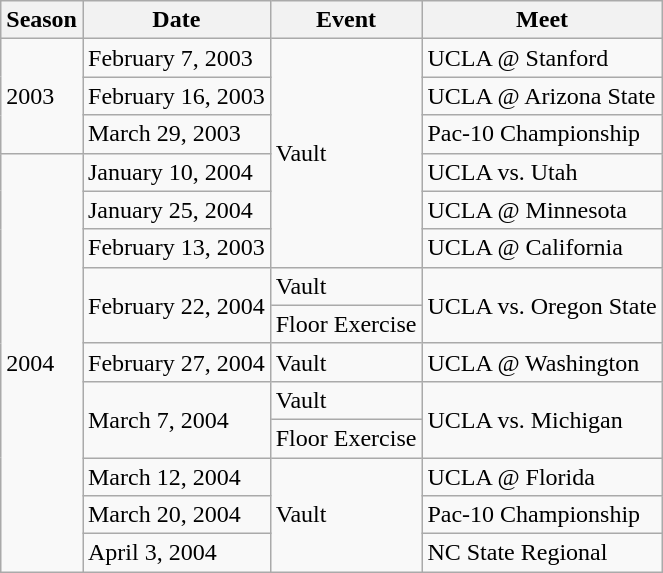<table class="wikitable">
<tr>
<th>Season</th>
<th>Date</th>
<th>Event</th>
<th>Meet</th>
</tr>
<tr>
<td rowspan="3">2003</td>
<td>February 7, 2003</td>
<td rowspan="6">Vault</td>
<td>UCLA @ Stanford</td>
</tr>
<tr>
<td>February 16, 2003</td>
<td>UCLA @ Arizona State</td>
</tr>
<tr>
<td>March 29, 2003</td>
<td>Pac-10 Championship</td>
</tr>
<tr>
<td rowspan="11">2004</td>
<td>January 10, 2004</td>
<td>UCLA vs. Utah</td>
</tr>
<tr>
<td>January 25, 2004</td>
<td>UCLA @ Minnesota</td>
</tr>
<tr>
<td>February 13, 2003</td>
<td>UCLA @ California</td>
</tr>
<tr>
<td rowspan="2">February 22, 2004</td>
<td>Vault</td>
<td rowspan="2">UCLA vs. Oregon State</td>
</tr>
<tr>
<td>Floor Exercise</td>
</tr>
<tr>
<td>February 27, 2004</td>
<td>Vault</td>
<td>UCLA @ Washington</td>
</tr>
<tr>
<td rowspan="2">March 7, 2004</td>
<td>Vault</td>
<td rowspan="2">UCLA vs. Michigan</td>
</tr>
<tr>
<td>Floor Exercise</td>
</tr>
<tr>
<td>March 12, 2004</td>
<td rowspan="3">Vault</td>
<td>UCLA @ Florida</td>
</tr>
<tr>
<td>March 20, 2004</td>
<td>Pac-10 Championship</td>
</tr>
<tr>
<td>April 3, 2004</td>
<td>NC State Regional</td>
</tr>
</table>
